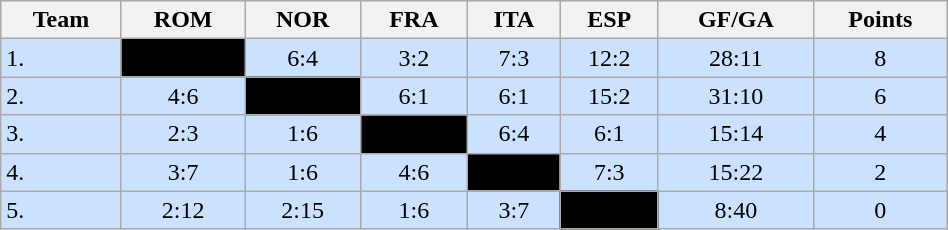<table class="wikitable" bgcolor="#EFEFFF" width="50%">
<tr bgcolor="#BCD2EE">
<th>Team</th>
<th>ROM</th>
<th>NOR</th>
<th>FRA</th>
<th>ITA</th>
<th>ESP</th>
<th>GF/GA</th>
<th>Points</th>
</tr>
<tr bgcolor="#CAE1FF" align="center">
<td align="left">1. </td>
<td style="background:#000000;"></td>
<td>6:4</td>
<td>3:2</td>
<td>7:3</td>
<td>12:2</td>
<td>28:11</td>
<td>8</td>
</tr>
<tr bgcolor="#CAE1FF" align="center">
<td align="left">2. </td>
<td>4:6</td>
<td style="background:#000000;"></td>
<td>6:1</td>
<td>6:1</td>
<td>15:2</td>
<td>31:10</td>
<td>6</td>
</tr>
<tr bgcolor="#CAE1FF" align="center">
<td align="left">3. </td>
<td>2:3</td>
<td>1:6</td>
<td style="background:#000000;"></td>
<td>6:4</td>
<td>6:1</td>
<td>15:14</td>
<td>4</td>
</tr>
<tr bgcolor="#CAE1FF" align="center">
<td align="left">4. </td>
<td>3:7</td>
<td>1:6</td>
<td>4:6</td>
<td style="background:#000000;"></td>
<td>7:3</td>
<td>15:22</td>
<td>2</td>
</tr>
<tr bgcolor="#CAE1FF" align="center">
<td align="left">5. </td>
<td>2:12</td>
<td>2:15</td>
<td>1:6</td>
<td>3:7</td>
<td style="background:#000000;"></td>
<td>8:40</td>
<td>0</td>
</tr>
</table>
